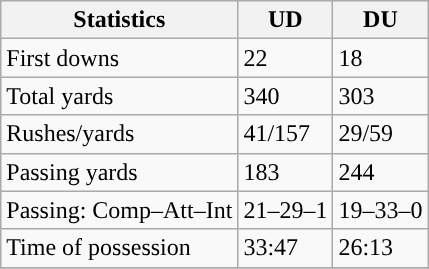<table class="wikitable" style="float: left;">
<tr>
<th>Statistics</th>
<th>UD</th>
<th>DU</th>
</tr>
<tr>
<td>First downs</td>
<td>22</td>
<td>18</td>
</tr>
<tr>
<td>Total yards</td>
<td>340</td>
<td>303</td>
</tr>
<tr>
<td>Rushes/yards</td>
<td>41/157</td>
<td>29/59</td>
</tr>
<tr>
<td>Passing yards</td>
<td>183</td>
<td>244</td>
</tr>
<tr>
<td>Passing: Comp–Att–Int</td>
<td>21–29–1</td>
<td>19–33–0</td>
</tr>
<tr>
<td>Time of possession</td>
<td>33:47</td>
<td>26:13</td>
</tr>
<tr>
</tr>
</table>
